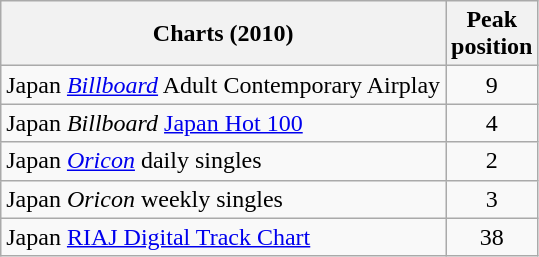<table class="wikitable sortable">
<tr>
<th>Charts (2010)</th>
<th>Peak<br>position</th>
</tr>
<tr>
<td>Japan <em><a href='#'>Billboard</a></em> Adult Contemporary Airplay</td>
<td style="text-align:center;">9</td>
</tr>
<tr>
<td>Japan <em>Billboard</em> <a href='#'>Japan Hot 100</a></td>
<td style="text-align:center;">4</td>
</tr>
<tr>
<td>Japan <em><a href='#'>Oricon</a></em> daily singles</td>
<td align="center">2</td>
</tr>
<tr>
<td>Japan <em>Oricon</em> weekly singles</td>
<td align="center">3</td>
</tr>
<tr>
<td>Japan <a href='#'>RIAJ Digital Track Chart</a></td>
<td align="center">38</td>
</tr>
</table>
